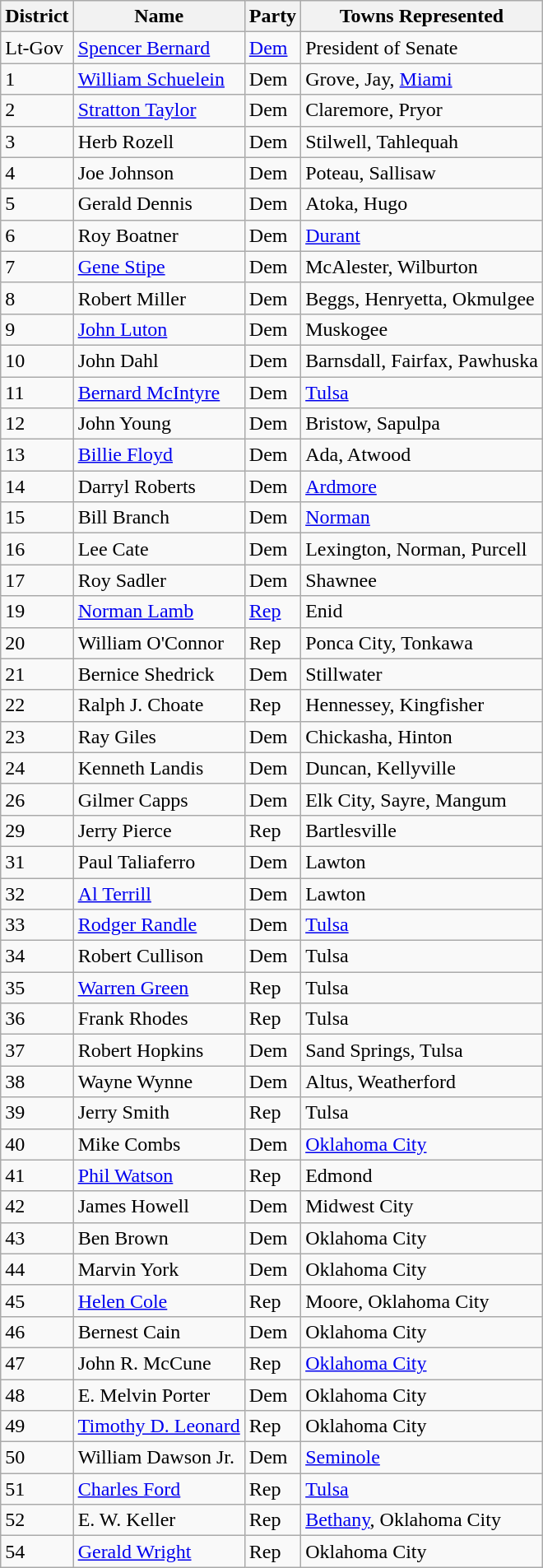<table class="wikitable sortable">
<tr>
<th>District</th>
<th>Name</th>
<th>Party</th>
<th>Towns Represented</th>
</tr>
<tr>
<td>Lt-Gov</td>
<td><a href='#'>Spencer Bernard</a></td>
<td><a href='#'>Dem</a></td>
<td>President of Senate</td>
</tr>
<tr>
<td>1</td>
<td><a href='#'>William Schuelein</a></td>
<td>Dem</td>
<td>Grove, Jay, <a href='#'>Miami</a></td>
</tr>
<tr>
<td>2</td>
<td><a href='#'>Stratton Taylor</a></td>
<td>Dem</td>
<td>Claremore, Pryor</td>
</tr>
<tr>
<td>3</td>
<td>Herb Rozell</td>
<td>Dem</td>
<td>Stilwell, Tahlequah</td>
</tr>
<tr>
<td>4</td>
<td>Joe Johnson</td>
<td>Dem</td>
<td>Poteau, Sallisaw</td>
</tr>
<tr>
<td>5</td>
<td>Gerald Dennis</td>
<td>Dem</td>
<td>Atoka, Hugo</td>
</tr>
<tr>
<td>6</td>
<td>Roy Boatner</td>
<td>Dem</td>
<td><a href='#'>Durant</a></td>
</tr>
<tr>
<td>7</td>
<td><a href='#'>Gene Stipe</a></td>
<td>Dem</td>
<td>McAlester, Wilburton</td>
</tr>
<tr>
<td>8</td>
<td>Robert Miller</td>
<td>Dem</td>
<td>Beggs, Henryetta, Okmulgee</td>
</tr>
<tr>
<td>9</td>
<td><a href='#'>John Luton</a></td>
<td>Dem</td>
<td>Muskogee</td>
</tr>
<tr>
<td>10</td>
<td>John Dahl</td>
<td>Dem</td>
<td>Barnsdall, Fairfax, Pawhuska</td>
</tr>
<tr>
<td>11</td>
<td><a href='#'>Bernard McIntyre</a></td>
<td>Dem</td>
<td><a href='#'>Tulsa</a></td>
</tr>
<tr>
<td>12</td>
<td>John Young</td>
<td>Dem</td>
<td>Bristow, Sapulpa</td>
</tr>
<tr>
<td>13</td>
<td><a href='#'>Billie Floyd</a></td>
<td>Dem</td>
<td>Ada, Atwood</td>
</tr>
<tr>
<td>14</td>
<td>Darryl Roberts</td>
<td>Dem</td>
<td><a href='#'>Ardmore</a></td>
</tr>
<tr>
<td>15</td>
<td>Bill Branch</td>
<td>Dem</td>
<td><a href='#'>Norman</a></td>
</tr>
<tr>
<td>16</td>
<td>Lee Cate</td>
<td>Dem</td>
<td>Lexington, Norman, Purcell</td>
</tr>
<tr>
<td>17</td>
<td>Roy Sadler</td>
<td>Dem</td>
<td>Shawnee</td>
</tr>
<tr>
<td>19</td>
<td><a href='#'>Norman Lamb</a></td>
<td><a href='#'>Rep</a></td>
<td>Enid</td>
</tr>
<tr>
<td>20</td>
<td>William O'Connor</td>
<td>Rep</td>
<td>Ponca City, Tonkawa</td>
</tr>
<tr>
<td>21</td>
<td>Bernice Shedrick</td>
<td>Dem</td>
<td>Stillwater</td>
</tr>
<tr>
<td>22</td>
<td>Ralph J. Choate</td>
<td>Rep</td>
<td>Hennessey, Kingfisher</td>
</tr>
<tr>
<td>23</td>
<td>Ray Giles</td>
<td>Dem</td>
<td>Chickasha, Hinton</td>
</tr>
<tr>
<td>24</td>
<td>Kenneth Landis</td>
<td>Dem</td>
<td>Duncan, Kellyville</td>
</tr>
<tr>
<td>26</td>
<td>Gilmer Capps</td>
<td>Dem</td>
<td>Elk City, Sayre, Mangum</td>
</tr>
<tr>
<td>29</td>
<td>Jerry Pierce</td>
<td>Rep</td>
<td>Bartlesville</td>
</tr>
<tr>
<td>31</td>
<td>Paul Taliaferro</td>
<td>Dem</td>
<td>Lawton</td>
</tr>
<tr>
<td>32</td>
<td><a href='#'>Al Terrill</a></td>
<td>Dem</td>
<td>Lawton</td>
</tr>
<tr>
<td>33</td>
<td><a href='#'>Rodger Randle</a></td>
<td>Dem</td>
<td><a href='#'>Tulsa</a></td>
</tr>
<tr>
<td>34</td>
<td>Robert Cullison</td>
<td>Dem</td>
<td>Tulsa</td>
</tr>
<tr>
<td>35</td>
<td><a href='#'>Warren Green</a></td>
<td>Rep</td>
<td>Tulsa</td>
</tr>
<tr>
<td>36</td>
<td>Frank Rhodes</td>
<td>Rep</td>
<td>Tulsa</td>
</tr>
<tr>
<td>37</td>
<td>Robert Hopkins</td>
<td>Dem</td>
<td>Sand Springs, Tulsa</td>
</tr>
<tr>
<td>38</td>
<td>Wayne Wynne</td>
<td>Dem</td>
<td>Altus, Weatherford</td>
</tr>
<tr>
<td>39</td>
<td>Jerry Smith</td>
<td>Rep</td>
<td>Tulsa</td>
</tr>
<tr>
<td>40</td>
<td>Mike Combs</td>
<td>Dem</td>
<td><a href='#'>Oklahoma City</a></td>
</tr>
<tr>
<td>41</td>
<td><a href='#'>Phil Watson</a></td>
<td>Rep</td>
<td>Edmond</td>
</tr>
<tr>
<td>42</td>
<td>James Howell</td>
<td>Dem</td>
<td>Midwest City</td>
</tr>
<tr>
<td>43</td>
<td>Ben Brown</td>
<td>Dem</td>
<td>Oklahoma City</td>
</tr>
<tr>
<td>44</td>
<td>Marvin York</td>
<td>Dem</td>
<td>Oklahoma City</td>
</tr>
<tr>
<td>45</td>
<td><a href='#'>Helen Cole</a></td>
<td>Rep</td>
<td>Moore, Oklahoma City</td>
</tr>
<tr>
<td>46</td>
<td>Bernest Cain</td>
<td>Dem</td>
<td>Oklahoma City</td>
</tr>
<tr>
<td>47</td>
<td>John R. McCune</td>
<td>Rep</td>
<td><a href='#'>Oklahoma City</a></td>
</tr>
<tr>
<td>48</td>
<td>E. Melvin Porter</td>
<td>Dem</td>
<td>Oklahoma City</td>
</tr>
<tr>
<td>49</td>
<td><a href='#'>Timothy D. Leonard</a></td>
<td>Rep</td>
<td>Oklahoma City</td>
</tr>
<tr>
<td>50</td>
<td>William Dawson Jr.</td>
<td>Dem</td>
<td><a href='#'>Seminole</a></td>
</tr>
<tr>
<td>51</td>
<td><a href='#'>Charles Ford</a></td>
<td>Rep</td>
<td><a href='#'>Tulsa</a></td>
</tr>
<tr>
<td>52</td>
<td>E. W. Keller</td>
<td>Rep</td>
<td><a href='#'>Bethany</a>, Oklahoma City</td>
</tr>
<tr>
<td>54</td>
<td><a href='#'>Gerald Wright</a></td>
<td>Rep</td>
<td>Oklahoma City</td>
</tr>
</table>
